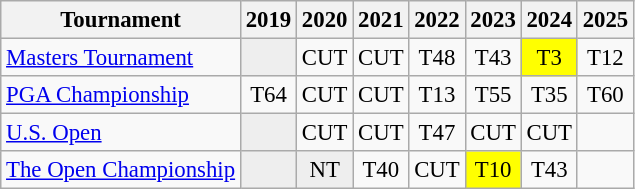<table class="wikitable" style="font-size:95%;text-align:center;">
<tr>
<th>Tournament</th>
<th>2019</th>
<th>2020</th>
<th>2021</th>
<th>2022</th>
<th>2023</th>
<th>2024</th>
<th>2025</th>
</tr>
<tr>
<td align=left><a href='#'>Masters Tournament</a></td>
<td style="background:#eeeeee;"></td>
<td>CUT</td>
<td>CUT</td>
<td>T48</td>
<td>T43</td>
<td style="background:yellow;">T3</td>
<td>T12</td>
</tr>
<tr>
<td align=left><a href='#'>PGA Championship</a></td>
<td>T64</td>
<td>CUT</td>
<td>CUT</td>
<td>T13</td>
<td>T55</td>
<td>T35</td>
<td>T60</td>
</tr>
<tr>
<td align=left><a href='#'>U.S. Open</a></td>
<td style="background:#eeeeee;"></td>
<td>CUT</td>
<td>CUT</td>
<td>T47</td>
<td>CUT</td>
<td>CUT</td>
<td></td>
</tr>
<tr>
<td align=left><a href='#'>The Open Championship</a></td>
<td style="background:#eeeeee;"></td>
<td style="background:#eeeeee;">NT</td>
<td>T40</td>
<td>CUT</td>
<td style="background:yellow;">T10</td>
<td>T43</td>
<td></td>
</tr>
</table>
